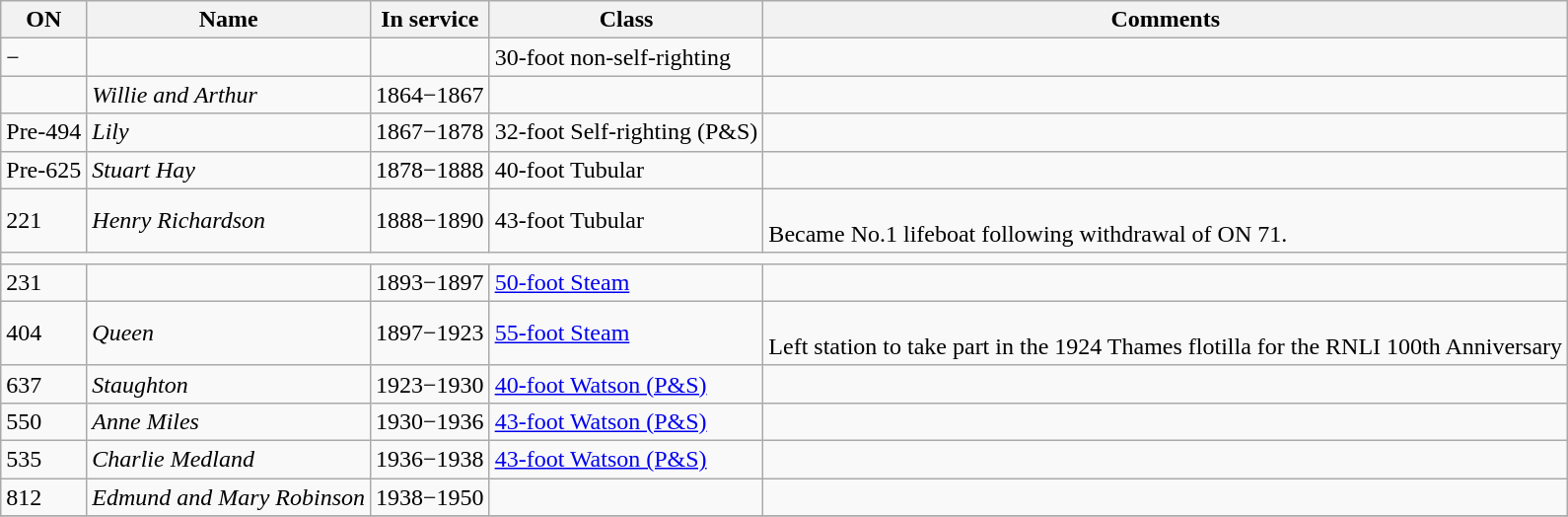<table class="wikitable">
<tr>
<th>ON</th>
<th>Name</th>
<th>In service</th>
<th>Class</th>
<th>Comments</th>
</tr>
<tr>
<td>−</td>
<td></td>
<td></td>
<td>30-foot non-self-righting</td>
<td></td>
</tr>
<tr>
<td></td>
<td><em>Willie and Arthur</em></td>
<td>1864−1867</td>
<td></td>
<td></td>
</tr>
<tr>
<td>Pre-494</td>
<td><em>Lily</em></td>
<td>1867−1878</td>
<td>32-foot Self-righting (P&S)</td>
<td></td>
</tr>
<tr>
<td>Pre-625</td>
<td><em>Stuart Hay</em></td>
<td>1878−1888</td>
<td>40-foot Tubular</td>
<td></td>
</tr>
<tr>
<td>221</td>
<td><em>Henry Richardson</em></td>
<td>1888−1890</td>
<td>43-foot Tubular</td>
<td><br>Became No.1 lifeboat following withdrawal of ON 71.</td>
</tr>
<tr>
<td colspan=6 style="text-align: center;"></td>
</tr>
<tr>
<td>231</td>
<td></td>
<td>1893−1897</td>
<td><a href='#'>50-foot Steam</a></td>
<td></td>
</tr>
<tr>
<td>404</td>
<td><em>Queen</em></td>
<td>1897−1923</td>
<td><a href='#'>55-foot Steam</a></td>
<td><br>Left station to take part in the 1924 Thames flotilla for the RNLI 100th Anniversary</td>
</tr>
<tr>
<td>637</td>
<td><em>Staughton</em></td>
<td>1923−1930</td>
<td><a href='#'>40-foot Watson (P&S)</a></td>
<td></td>
</tr>
<tr>
<td>550</td>
<td><em>Anne Miles</em></td>
<td>1930−1936</td>
<td><a href='#'>43-foot Watson (P&S)</a></td>
<td></td>
</tr>
<tr>
<td>535</td>
<td><em>Charlie Medland</em></td>
<td>1936−1938</td>
<td><a href='#'>43-foot Watson (P&S)</a></td>
<td></td>
</tr>
<tr>
<td>812</td>
<td><em>Edmund and Mary Robinson</em></td>
<td>1938−1950</td>
<td></td>
<td></td>
</tr>
<tr>
</tr>
</table>
